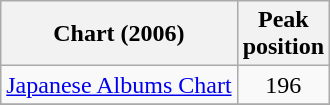<table class="wikitable">
<tr>
<th align="left">Chart (2006)</th>
<th align="left">Peak<br>position</th>
</tr>
<tr>
<td align="left"><a href='#'>Japanese Albums Chart</a></td>
<td align="center">196</td>
</tr>
<tr>
</tr>
</table>
